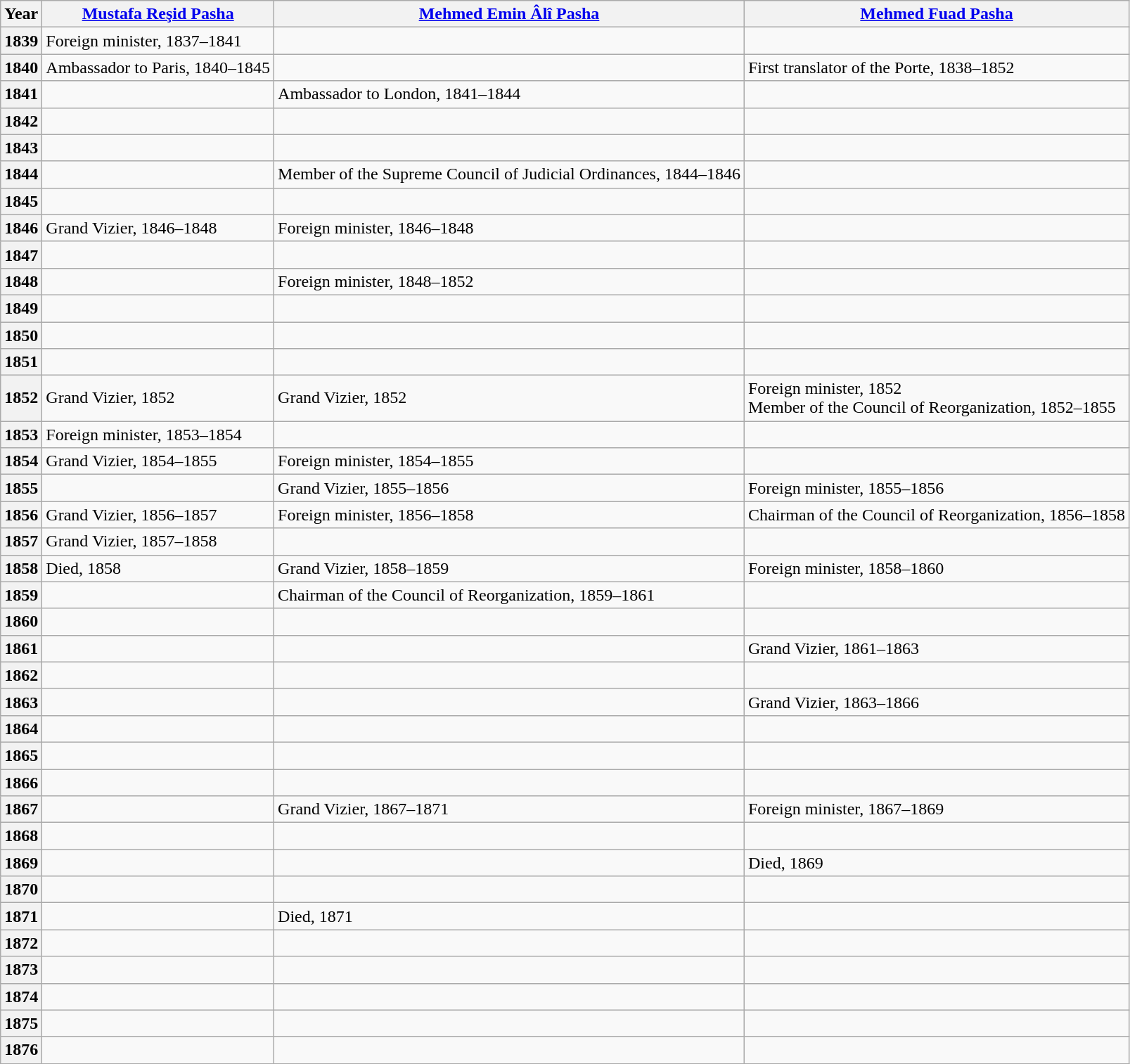<table class="wikitable">
<tr>
<th>Year</th>
<th><a href='#'>Mustafa Reşid Pasha</a></th>
<th><a href='#'>Mehmed Emin Âlî Pasha</a></th>
<th><a href='#'>Mehmed Fuad Pasha</a></th>
</tr>
<tr>
<th>1839</th>
<td>Foreign minister, 1837–1841</td>
<td></td>
<td></td>
</tr>
<tr>
<th>1840</th>
<td>Ambassador to Paris, 1840–1845</td>
<td></td>
<td>First translator of the Porte, 1838–1852</td>
</tr>
<tr>
<th>1841</th>
<td></td>
<td>Ambassador to London, 1841–1844</td>
<td></td>
</tr>
<tr>
<th>1842</th>
<td></td>
<td></td>
<td></td>
</tr>
<tr>
<th>1843</th>
<td></td>
<td></td>
<td></td>
</tr>
<tr>
<th>1844</th>
<td></td>
<td>Member of the Supreme Council of Judicial Ordinances, 1844–1846</td>
<td></td>
</tr>
<tr>
<th>1845</th>
<td></td>
<td></td>
<td></td>
</tr>
<tr>
<th>1846</th>
<td>Grand Vizier, 1846–1848</td>
<td>Foreign minister, 1846–1848</td>
<td></td>
</tr>
<tr>
<th>1847</th>
<td></td>
<td></td>
<td></td>
</tr>
<tr>
<th>1848</th>
<td></td>
<td>Foreign minister, 1848–1852</td>
<td></td>
</tr>
<tr>
<th>1849</th>
<td></td>
<td></td>
<td></td>
</tr>
<tr>
<th>1850</th>
<td></td>
<td></td>
<td></td>
</tr>
<tr>
<th>1851</th>
<td></td>
<td></td>
<td></td>
</tr>
<tr>
<th>1852</th>
<td>Grand Vizier, 1852</td>
<td>Grand Vizier, 1852</td>
<td>Foreign minister, 1852<br>Member of the Council of Reorganization, 1852–1855</td>
</tr>
<tr>
<th>1853</th>
<td>Foreign minister, 1853–1854</td>
<td></td>
<td></td>
</tr>
<tr>
<th>1854</th>
<td>Grand Vizier, 1854–1855</td>
<td>Foreign minister, 1854–1855</td>
<td></td>
</tr>
<tr>
<th>1855</th>
<td></td>
<td>Grand Vizier, 1855–1856</td>
<td>Foreign minister, 1855–1856</td>
</tr>
<tr>
<th>1856</th>
<td>Grand Vizier, 1856–1857</td>
<td>Foreign minister, 1856–1858</td>
<td>Chairman of the Council of Reorganization, 1856–1858</td>
</tr>
<tr>
<th>1857</th>
<td>Grand Vizier, 1857–1858</td>
<td></td>
<td></td>
</tr>
<tr>
<th>1858</th>
<td>Died, 1858</td>
<td>Grand Vizier, 1858–1859</td>
<td>Foreign minister, 1858–1860</td>
</tr>
<tr>
<th>1859</th>
<td></td>
<td>Chairman of the Council of Reorganization, 1859–1861</td>
<td></td>
</tr>
<tr>
<th>1860</th>
<td></td>
<td></td>
<td></td>
</tr>
<tr>
<th>1861</th>
<td></td>
<td></td>
<td>Grand Vizier, 1861–1863</td>
</tr>
<tr>
<th>1862</th>
<td></td>
<td></td>
<td></td>
</tr>
<tr>
<th>1863</th>
<td></td>
<td></td>
<td>Grand Vizier, 1863–1866</td>
</tr>
<tr>
<th>1864</th>
<td></td>
<td></td>
<td></td>
</tr>
<tr>
<th>1865</th>
<td></td>
<td></td>
<td></td>
</tr>
<tr>
<th>1866</th>
<td></td>
<td></td>
<td></td>
</tr>
<tr>
<th>1867</th>
<td></td>
<td>Grand Vizier, 1867–1871</td>
<td>Foreign minister, 1867–1869</td>
</tr>
<tr>
<th>1868</th>
<td></td>
<td></td>
<td></td>
</tr>
<tr>
<th>1869</th>
<td></td>
<td></td>
<td>Died, 1869</td>
</tr>
<tr>
<th>1870</th>
<td></td>
<td></td>
<td></td>
</tr>
<tr>
<th>1871</th>
<td></td>
<td>Died, 1871</td>
<td></td>
</tr>
<tr>
<th>1872</th>
<td></td>
<td></td>
<td></td>
</tr>
<tr>
<th>1873</th>
<td></td>
<td></td>
<td></td>
</tr>
<tr>
<th>1874</th>
<td></td>
<td></td>
<td></td>
</tr>
<tr>
<th>1875</th>
<td></td>
<td></td>
<td></td>
</tr>
<tr>
<th>1876</th>
<td></td>
<td></td>
<td></td>
</tr>
</table>
